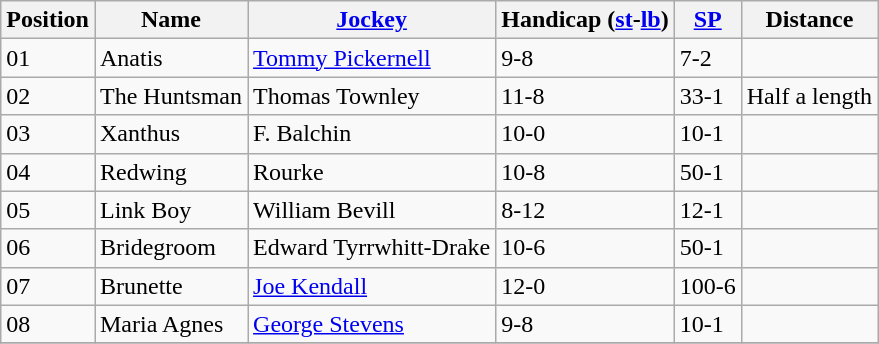<table class="wikitable sortable">
<tr>
<th data-sort-type="number">Position</th>
<th>Name</th>
<th><a href='#'>Jockey</a></th>
<th>Handicap (<a href='#'>st</a>-<a href='#'>lb</a>)</th>
<th><a href='#'>SP</a></th>
<th>Distance</th>
</tr>
<tr>
<td>01</td>
<td>Anatis</td>
<td><a href='#'>Tommy Pickernell</a></td>
<td>9-8</td>
<td>7-2</td>
<td></td>
</tr>
<tr>
<td>02</td>
<td>The Huntsman</td>
<td>Thomas Townley</td>
<td>11-8</td>
<td>33-1</td>
<td>Half a length</td>
</tr>
<tr>
<td>03</td>
<td>Xanthus</td>
<td>F. Balchin</td>
<td>10-0</td>
<td>10-1</td>
<td></td>
</tr>
<tr>
<td>04</td>
<td>Redwing</td>
<td>Rourke</td>
<td>10-8</td>
<td>50-1</td>
<td></td>
</tr>
<tr>
<td>05</td>
<td>Link Boy</td>
<td>William Bevill</td>
<td>8-12</td>
<td>12-1</td>
<td></td>
</tr>
<tr>
<td>06</td>
<td>Bridegroom</td>
<td>Edward Tyrrwhitt-Drake</td>
<td>10-6</td>
<td>50-1</td>
<td></td>
</tr>
<tr>
<td>07</td>
<td>Brunette</td>
<td><a href='#'>Joe Kendall</a></td>
<td>12-0</td>
<td>100-6</td>
<td></td>
</tr>
<tr>
<td>08</td>
<td>Maria Agnes</td>
<td><a href='#'>George Stevens</a></td>
<td>9-8</td>
<td>10-1</td>
<td></td>
</tr>
<tr>
</tr>
</table>
